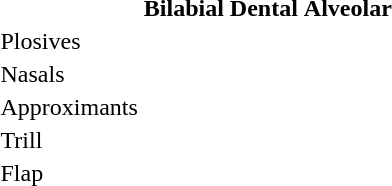<table>
<tr>
<th></th>
<th>Bilabial</th>
<th>Dental</th>
<th>Alveolar</th>
</tr>
<tr>
<td>Plosives</td>
<td></td>
<td></td>
<td></td>
</tr>
<tr>
<td>Nasals</td>
<td></td>
<td></td>
<td></td>
</tr>
<tr>
<td>Approximants</td>
<td></td>
<td></td>
<td></td>
</tr>
<tr>
<td>Trill</td>
<td></td>
<td></td>
<td></td>
</tr>
<tr>
<td>Flap</td>
<td></td>
<td></td>
<td></td>
</tr>
</table>
